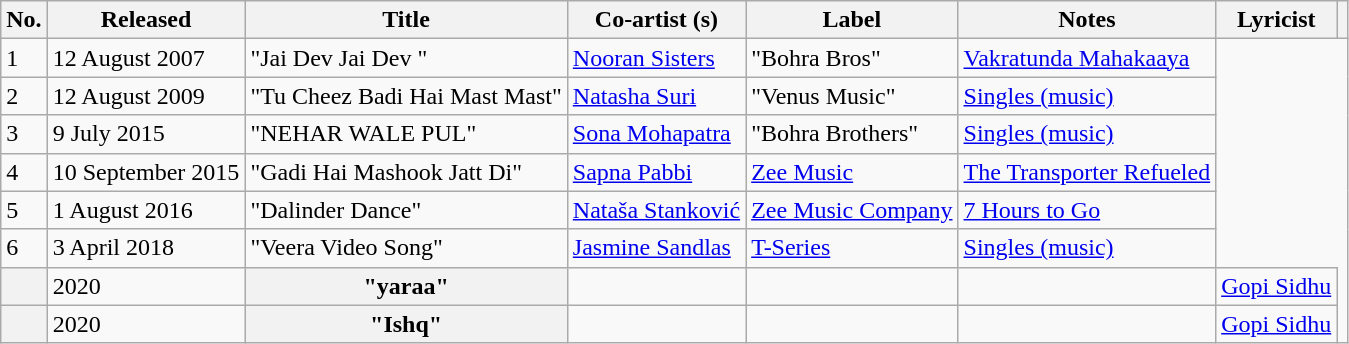<table class="wikitable">
<tr>
<th>No.</th>
<th>Released</th>
<th>Title</th>
<th>Co-artist (s)</th>
<th>Label</th>
<th>Notes</th>
<th>Lyricist</th>
<th></th>
</tr>
<tr>
<td>1</td>
<td>12 August 2007</td>
<td>"Jai Dev Jai Dev "</td>
<td><a href='#'>Nooran Sisters</a></td>
<td>"Bohra Bros"</td>
<td><a href='#'>Vakratunda Mahakaaya</a></td>
</tr>
<tr>
<td>2</td>
<td>12 August 2009</td>
<td>"Tu Cheez Badi Hai Mast Mast"</td>
<td><a href='#'>Natasha Suri</a></td>
<td>"Venus Music"</td>
<td><a href='#'>Singles (music)</a></td>
</tr>
<tr>
<td>3</td>
<td>9 July 2015</td>
<td>"NEHAR WALE PUL"</td>
<td><a href='#'>Sona Mohapatra</a></td>
<td>"Bohra Brothers"</td>
<td><a href='#'>Singles (music)</a></td>
</tr>
<tr>
<td>4</td>
<td>10 September 2015</td>
<td>"Gadi Hai Mashook Jatt Di"</td>
<td><a href='#'>Sapna Pabbi</a></td>
<td><a href='#'>Zee Music</a></td>
<td><a href='#'>The Transporter Refueled</a></td>
</tr>
<tr>
<td>5</td>
<td>1 August 2016</td>
<td>"Dalinder Dance"</td>
<td><a href='#'>Nataša Stanković</a></td>
<td><a href='#'>Zee Music Company</a></td>
<td><a href='#'>7 Hours to Go</a></td>
</tr>
<tr>
<td>6</td>
<td>3 April 2018</td>
<td>"Veera Video Song"</td>
<td><a href='#'>Jasmine Sandlas</a></td>
<td><a href='#'>T-Series</a></td>
<td><a href='#'>Singles (music)</a></td>
</tr>
<tr>
<th></th>
<td>2020</td>
<th scope="row">"yaraa"</th>
<td></td>
<td></td>
<td></td>
<td><a href='#'>Gopi Sidhu</a></td>
</tr>
<tr>
<th></th>
<td>2020</td>
<th scope="row">"Ishq"</th>
<td></td>
<td></td>
<td></td>
<td><a href='#'>Gopi Sidhu</a></td>
</tr>
</table>
